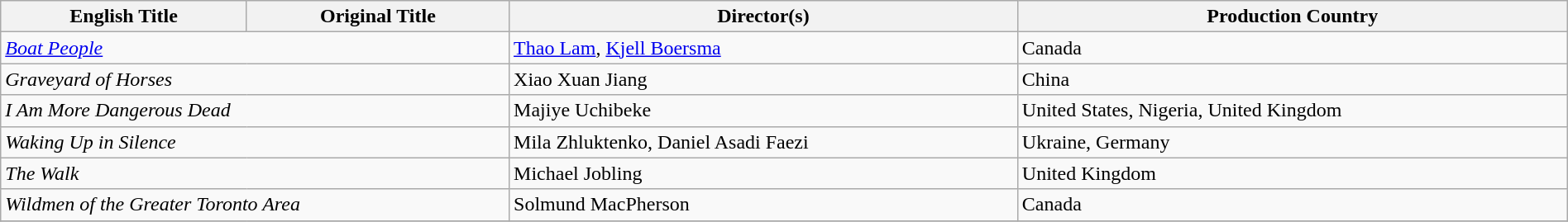<table class="wikitable" style="width:100%; margin-bottom:4px">
<tr>
<th>English Title</th>
<th>Original Title</th>
<th>Director(s)</th>
<th>Production Country</th>
</tr>
<tr>
<td colspan="2"><em><a href='#'>Boat People</a></em></td>
<td><a href='#'>Thao Lam</a>, <a href='#'>Kjell Boersma</a></td>
<td>Canada</td>
</tr>
<tr>
<td colspan="2"><em>Graveyard of Horses</em></td>
<td>Xiao Xuan Jiang</td>
<td>China</td>
</tr>
<tr>
<td colspan="2"><em>I Am More Dangerous Dead</em></td>
<td>Majiye Uchibeke</td>
<td>United States, Nigeria, United Kingdom</td>
</tr>
<tr>
<td colspan="2"><em>Waking Up in Silence</em></td>
<td>Mila Zhluktenko, Daniel Asadi Faezi</td>
<td>Ukraine, Germany</td>
</tr>
<tr>
<td colspan="2"><em>The Walk</em></td>
<td>Michael Jobling</td>
<td>United Kingdom</td>
</tr>
<tr>
<td colspan="2"><em>Wildmen of the Greater Toronto Area</em></td>
<td>Solmund MacPherson</td>
<td>Canada</td>
</tr>
<tr>
</tr>
</table>
